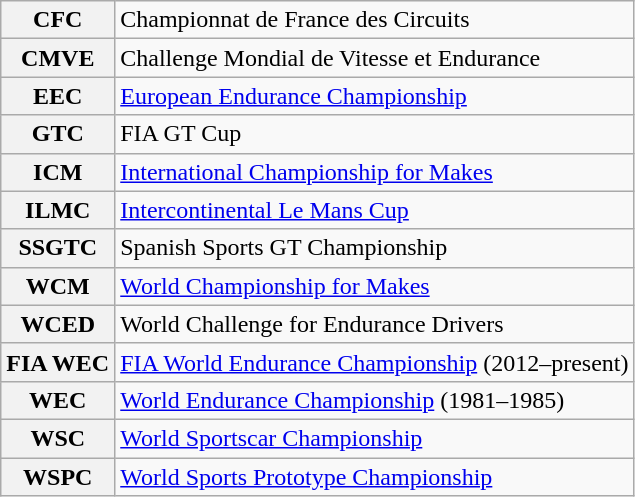<table class="wikitable plainrowheaders">
<tr>
<th scope="row" style="text-align:center">CFC</th>
<td>Championnat de France des Circuits</td>
</tr>
<tr>
<th scope="row" style="text-align:center">CMVE</th>
<td>Challenge Mondial de Vitesse et Endurance</td>
</tr>
<tr>
<th scope="row" style="text-align:center">EEC</th>
<td><a href='#'>European Endurance Championship</a></td>
</tr>
<tr>
<th scope="row" style="text-align:center">GTC</th>
<td>FIA GT Cup</td>
</tr>
<tr>
<th scope="row" style="text-align:center">ICM</th>
<td><a href='#'>International Championship for Makes</a></td>
</tr>
<tr>
<th scope="row" style="text-align:center">ILMC</th>
<td><a href='#'>Intercontinental Le Mans Cup</a></td>
</tr>
<tr>
<th scope="row" style="text-align:center">SSGTC</th>
<td>Spanish Sports GT Championship</td>
</tr>
<tr>
<th scope="row" style="text-align:center">WCM</th>
<td><a href='#'>World Championship for Makes</a></td>
</tr>
<tr>
<th scope="row" style="text-align:center">WCED</th>
<td>World Challenge for Endurance Drivers</td>
</tr>
<tr>
<th scope="row" style="text-align:center">FIA WEC</th>
<td><a href='#'>FIA World Endurance Championship</a> (2012–present)</td>
</tr>
<tr>
<th scope="row" style="text-align:center">WEC</th>
<td><a href='#'>World Endurance Championship</a> (1981–1985)</td>
</tr>
<tr>
<th scope="row" style="text-align:center">WSC</th>
<td><a href='#'>World Sportscar Championship</a></td>
</tr>
<tr>
<th scope="row" style="text-align:center">WSPC</th>
<td><a href='#'>World Sports Prototype Championship</a></td>
</tr>
</table>
